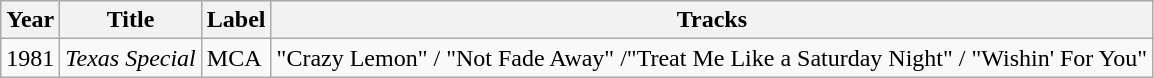<table class="wikitable">
<tr>
<th>Year</th>
<th>Title</th>
<th>Label</th>
<th>Tracks</th>
</tr>
<tr>
<td>1981</td>
<td><em>Texas Special</em></td>
<td>MCA</td>
<td>"Crazy Lemon" / "Not Fade Away" /"Treat Me Like a Saturday Night" / "Wishin' For You"</td>
</tr>
</table>
